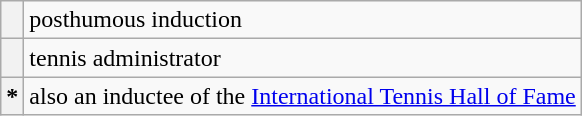<table class="wikitable">
<tr>
<th scope="row"></th>
<td>posthumous induction</td>
</tr>
<tr>
<th scope="row"></th>
<td>tennis administrator</td>
</tr>
<tr>
<th scope="row">*</th>
<td>also an inductee of the <a href='#'>International Tennis Hall of Fame</a></td>
</tr>
</table>
